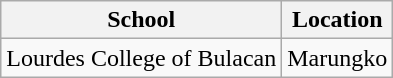<table class="wikitable" style="text-align:center;">
<tr>
<th>School</th>
<th>Location</th>
</tr>
<tr>
<td>Lourdes College of Bulacan</td>
<td>Marungko</td>
</tr>
</table>
